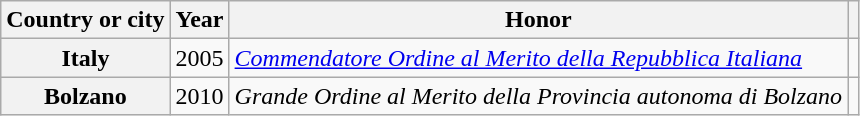<table class="wikitable plainrowheaders sortable" style="margin-right: 0;">
<tr>
<th scope="col">Country or city</th>
<th scope="col">Year</th>
<th scope="col">Honor</th>
<th scope="col" class="unsortable"></th>
</tr>
<tr>
<th scope="row">Italy</th>
<td>2005</td>
<td><a href='#'><em>Commendatore Ordine al Merito della Repubblica Italiana</em></a></td>
<td style align="center"></td>
</tr>
<tr>
<th scope="row">Bolzano</th>
<td>2010</td>
<td><em>Grande Ordine al Merito della Provincia autonoma di Bolzano</em></td>
<td style align="center"></td>
</tr>
</table>
